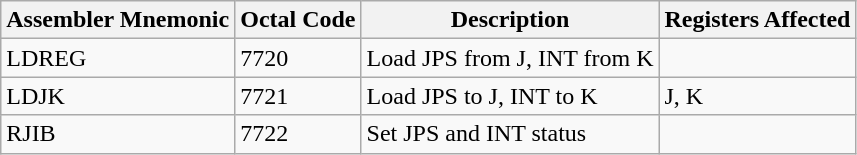<table class="wikitable">
<tr>
<th>Assembler Mnemonic</th>
<th>Octal Code</th>
<th>Description</th>
<th>Registers Affected</th>
</tr>
<tr>
<td>LDREG</td>
<td>7720</td>
<td>Load JPS from J, INT from K</td>
<td></td>
</tr>
<tr>
<td>LDJK</td>
<td>7721</td>
<td>Load JPS to J, INT to K</td>
<td>J, K</td>
</tr>
<tr>
<td>RJIB</td>
<td>7722</td>
<td>Set JPS and INT status</td>
<td></td>
</tr>
</table>
